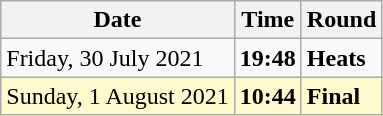<table class="wikitable">
<tr>
<th>Date</th>
<th>Time</th>
<th>Round</th>
</tr>
<tr>
<td>Friday, 30 July 2021</td>
<td><strong>19:48</strong></td>
<td><strong>Heats</strong></td>
</tr>
<tr style=background:lemonchiffon>
<td>Sunday, 1 August 2021</td>
<td><strong>10:44</strong></td>
<td><strong>Final</strong></td>
</tr>
</table>
